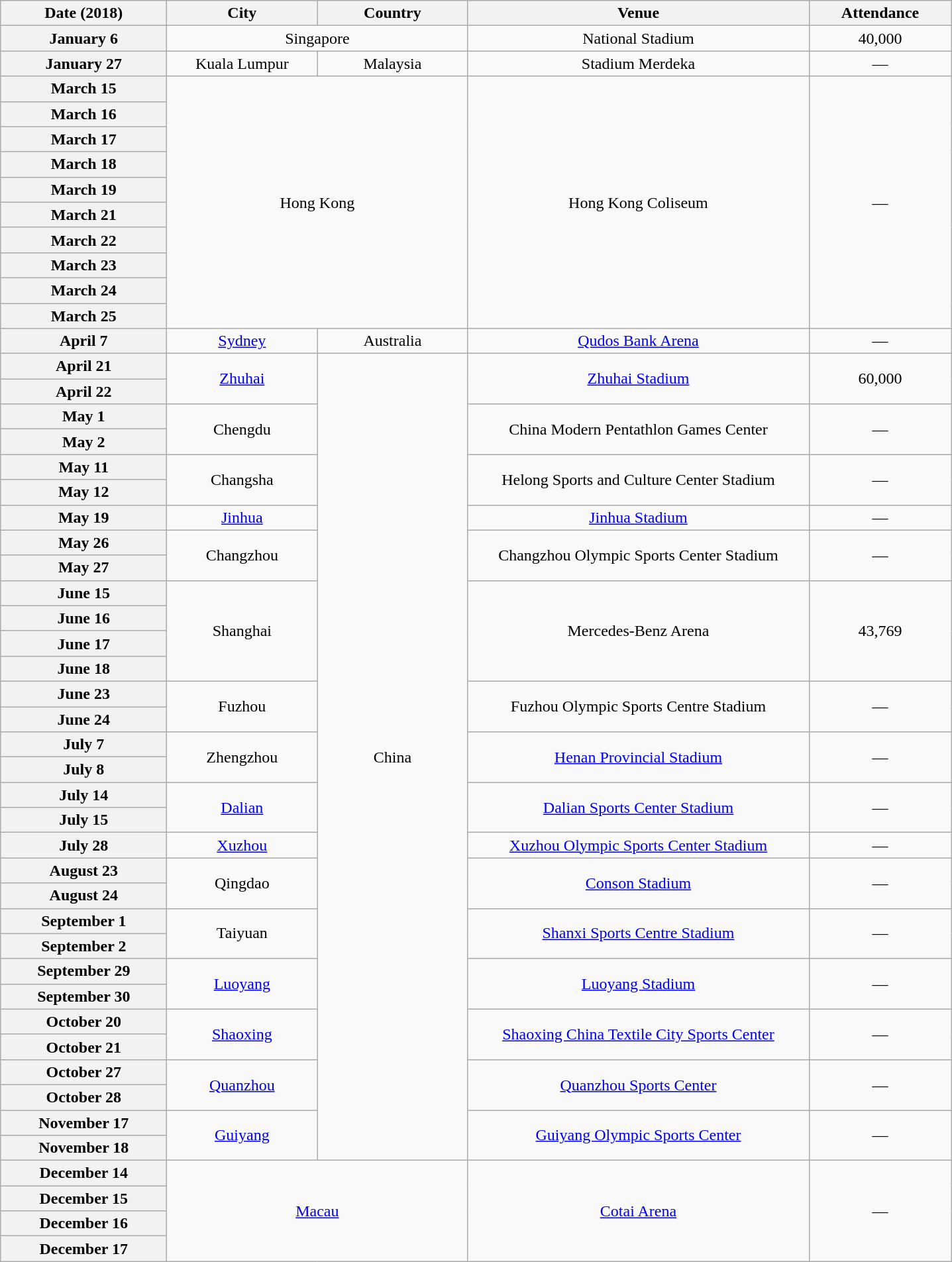<table class="wikitable plainrowheaders" style="text-align:center;">
<tr>
<th scope="col" style="width:10em;">Date (2018)</th>
<th scope="col" style="width:9em;">City</th>
<th scope="col" style="width:9em;">Country</th>
<th scope="col" style="width:21em;">Venue</th>
<th scope="col" style="width:8.5em;">Attendance</th>
</tr>
<tr>
<th scope="row" style="text-align:center;">January 6</th>
<td colspan="2">Singapore</td>
<td>National Stadium</td>
<td>40,000</td>
</tr>
<tr>
<th scope="row" style="text-align:center;">January 27</th>
<td>Kuala Lumpur</td>
<td>Malaysia</td>
<td>Stadium Merdeka</td>
<td>—</td>
</tr>
<tr>
<th scope="row" style="text-align:center;">March 15</th>
<td colspan="2" rowspan="10">Hong Kong</td>
<td rowspan="10">Hong Kong Coliseum</td>
<td rowspan="10">—</td>
</tr>
<tr>
<th scope="row" style="text-align:center;">March 16</th>
</tr>
<tr>
<th scope="row" style="text-align:center;">March 17</th>
</tr>
<tr>
<th scope="row" style="text-align:center;">March 18</th>
</tr>
<tr>
<th scope="row" style="text-align:center;">March 19</th>
</tr>
<tr>
<th scope="row" style="text-align:center;">March 21</th>
</tr>
<tr>
<th scope="row" style="text-align:center;">March 22</th>
</tr>
<tr>
<th scope="row" style="text-align:center;">March 23</th>
</tr>
<tr>
<th scope="row" style="text-align:center;">March 24</th>
</tr>
<tr>
<th scope="row" style="text-align:center;">March 25</th>
</tr>
<tr>
<th scope="row" style="text-align:center;">April 7</th>
<td><a href='#'>Sydney</a></td>
<td>Australia</td>
<td><a href='#'>Qudos Bank Arena</a></td>
<td>—</td>
</tr>
<tr>
<th scope="row" style="text-align:center;">April 21</th>
<td rowspan="2"><a href='#'>Zhuhai</a></td>
<td rowspan="32">China</td>
<td rowspan="2"><a href='#'>Zhuhai Stadium</a></td>
<td rowspan="2">60,000</td>
</tr>
<tr>
<th scope="row" style="text-align:center;">April 22</th>
</tr>
<tr>
<th scope="row" style="text-align:center;">May 1</th>
<td rowspan="2">Chengdu</td>
<td rowspan="2">China Modern Pentathlon Games Center</td>
<td rowspan="2">—</td>
</tr>
<tr>
<th scope="row" style="text-align:center;">May 2</th>
</tr>
<tr>
<th scope="row" style="text-align:center;">May 11</th>
<td rowspan="2">Changsha</td>
<td rowspan="2">Helong Sports and Culture Center Stadium</td>
<td rowspan="2">—</td>
</tr>
<tr>
<th scope="row" style="text-align:center;">May 12</th>
</tr>
<tr>
<th scope="row" style="text-align:center;">May 19</th>
<td><a href='#'>Jinhua</a></td>
<td><a href='#'>Jinhua Stadium</a></td>
<td>—</td>
</tr>
<tr>
<th scope="row" style="text-align:center;">May 26</th>
<td rowspan="2">Changzhou</td>
<td rowspan="2">Changzhou Olympic Sports Center Stadium</td>
<td rowspan="2">—</td>
</tr>
<tr>
<th scope="row" style="text-align:center;">May 27</th>
</tr>
<tr>
<th scope="row" style="text-align:center;">June 15</th>
<td rowspan="4">Shanghai</td>
<td rowspan="4">Mercedes-Benz Arena</td>
<td rowspan="4">43,769</td>
</tr>
<tr>
<th scope="row" style="text-align:center;">June 16</th>
</tr>
<tr>
<th scope="row" style="text-align:center;">June 17</th>
</tr>
<tr>
<th scope="row" style="text-align:center;">June 18</th>
</tr>
<tr>
<th scope="row" style="text-align:center;">June 23</th>
<td rowspan="2">Fuzhou</td>
<td rowspan="2">Fuzhou Olympic Sports Centre Stadium</td>
<td rowspan="2">—</td>
</tr>
<tr>
<th scope="row" style="text-align:center;">June 24</th>
</tr>
<tr>
<th scope="row" style="text-align:center;">July 7</th>
<td rowspan="2">Zhengzhou</td>
<td rowspan="2"><a href='#'>Henan Provincial Stadium</a></td>
<td rowspan="2">—</td>
</tr>
<tr>
<th scope="row" style="text-align:center;">July 8</th>
</tr>
<tr>
<th scope="row" style="text-align:center;">July 14</th>
<td rowspan="2"><a href='#'>Dalian</a></td>
<td rowspan="2"><a href='#'>Dalian Sports Center Stadium</a></td>
<td rowspan="2">—</td>
</tr>
<tr>
<th scope="row" style="text-align:center;">July 15</th>
</tr>
<tr>
<th scope="row" style="text-align:center;">July 28</th>
<td><a href='#'>Xuzhou</a></td>
<td><a href='#'>Xuzhou Olympic Sports Center Stadium</a></td>
<td>—</td>
</tr>
<tr>
<th scope="row" style="text-align:center;">August 23</th>
<td rowspan="2">Qingdao</td>
<td rowspan="2"><a href='#'>Conson Stadium</a></td>
<td rowspan="2">—</td>
</tr>
<tr>
<th scope="row" style="text-align:center;">August 24</th>
</tr>
<tr>
<th scope="row" style="text-align:center;">September 1</th>
<td rowspan="2">Taiyuan</td>
<td rowspan="2"><a href='#'>Shanxi Sports Centre Stadium</a></td>
<td rowspan="2">—</td>
</tr>
<tr>
<th scope="row" style="text-align:center;">September 2</th>
</tr>
<tr>
<th scope="row" style="text-align:center;">September 29</th>
<td rowspan="2"><a href='#'>Luoyang</a></td>
<td rowspan="2"><a href='#'>Luoyang Stadium</a></td>
<td rowspan="2">—</td>
</tr>
<tr>
<th scope="row" style="text-align:center;">September 30</th>
</tr>
<tr>
<th scope="row" style="text-align:center;">October 20</th>
<td rowspan="2"><a href='#'>Shaoxing</a></td>
<td rowspan="2"><a href='#'>Shaoxing China Textile City Sports Center</a></td>
<td rowspan="2">—</td>
</tr>
<tr>
<th scope="row" style="text-align:center;">October 21</th>
</tr>
<tr>
<th scope="row" style="text-align:center;">October 27</th>
<td rowspan="2"><a href='#'>Quanzhou</a></td>
<td rowspan="2"><a href='#'>Quanzhou Sports Center</a></td>
<td rowspan="2">—</td>
</tr>
<tr>
<th scope="row" style="text-align:center;">October 28</th>
</tr>
<tr>
<th scope="row" style="text-align:center;">November 17</th>
<td rowspan="2"><a href='#'>Guiyang</a></td>
<td rowspan="2"><a href='#'>Guiyang Olympic Sports Center</a></td>
<td rowspan="2">—</td>
</tr>
<tr>
<th scope="row" style="text-align:center;">November 18</th>
</tr>
<tr>
<th scope="row" style="text-align:center;">December 14</th>
<td colspan="2" rowspan="4"><a href='#'>Macau</a></td>
<td rowspan="4"><a href='#'>Cotai Arena</a></td>
<td rowspan="4">—</td>
</tr>
<tr>
<th scope="row" style="text-align:center;">December 15</th>
</tr>
<tr>
<th scope="row" style="text-align:center;">December 16</th>
</tr>
<tr>
<th scope="row" style="text-align:center;">December 17</th>
</tr>
</table>
